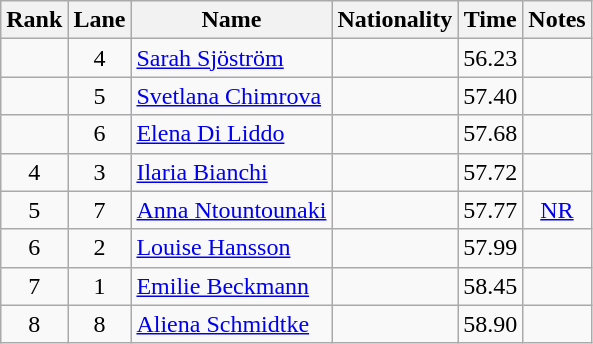<table class="wikitable sortable" style="text-align:center">
<tr>
<th>Rank</th>
<th>Lane</th>
<th>Name</th>
<th>Nationality</th>
<th>Time</th>
<th>Notes</th>
</tr>
<tr>
<td></td>
<td>4</td>
<td align=left><a href='#'>Sarah Sjöström</a></td>
<td align=left></td>
<td>56.23</td>
<td></td>
</tr>
<tr>
<td></td>
<td>5</td>
<td align=left><a href='#'>Svetlana Chimrova</a></td>
<td align=left></td>
<td>57.40</td>
<td></td>
</tr>
<tr>
<td></td>
<td>6</td>
<td align=left><a href='#'>Elena Di Liddo</a></td>
<td align=left></td>
<td>57.68</td>
<td></td>
</tr>
<tr>
<td>4</td>
<td>3</td>
<td align=left><a href='#'>Ilaria Bianchi</a></td>
<td align=left></td>
<td>57.72</td>
<td></td>
</tr>
<tr>
<td>5</td>
<td>7</td>
<td align=left><a href='#'>Anna Ntountounaki</a></td>
<td align=left></td>
<td>57.77</td>
<td><a href='#'>NR</a></td>
</tr>
<tr>
<td>6</td>
<td>2</td>
<td align=left><a href='#'>Louise Hansson</a></td>
<td align=left></td>
<td>57.99</td>
<td></td>
</tr>
<tr>
<td>7</td>
<td>1</td>
<td align=left><a href='#'>Emilie Beckmann</a></td>
<td align=left></td>
<td>58.45</td>
<td></td>
</tr>
<tr>
<td>8</td>
<td>8</td>
<td align=left><a href='#'>Aliena Schmidtke</a></td>
<td align=left></td>
<td>58.90</td>
<td></td>
</tr>
</table>
